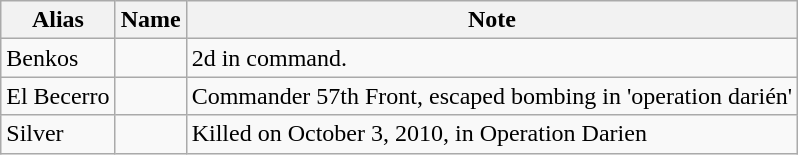<table class="wikitable">
<tr>
<th>Alias</th>
<th>Name</th>
<th>Note</th>
</tr>
<tr>
<td>Benkos</td>
<td></td>
<td>2d in command.</td>
</tr>
<tr>
<td>El Becerro</td>
<td></td>
<td>Commander 57th Front, escaped bombing in 'operation darién'</td>
</tr>
<tr>
<td>Silver</td>
<td></td>
<td>Killed on October 3, 2010, in Operation Darien</td>
</tr>
</table>
